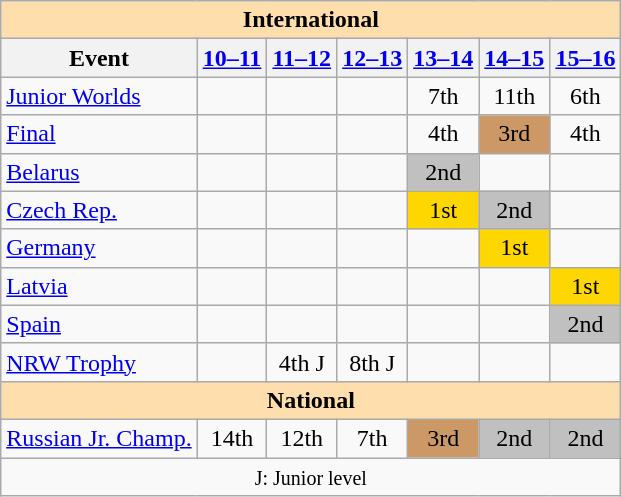<table class="wikitable" style="text-align:center">
<tr>
<th style="background-color: #ffdead; " colspan=7 align=center>International</th>
</tr>
<tr>
<th>Event</th>
<th><a href='#'>10–11</a></th>
<th><a href='#'>11–12</a></th>
<th><a href='#'>12–13</a></th>
<th><a href='#'>13–14</a></th>
<th><a href='#'>14–15</a></th>
<th><a href='#'>15–16</a></th>
</tr>
<tr>
<td align=left><a href='#'>Junior Worlds</a></td>
<td></td>
<td></td>
<td></td>
<td>7th</td>
<td>11th</td>
<td>6th</td>
</tr>
<tr>
<td align=left> <a href='#'>Final</a></td>
<td></td>
<td></td>
<td></td>
<td>4th</td>
<td bgcolor=cc9966>3rd</td>
<td>4th</td>
</tr>
<tr>
<td align=left> <a href='#'>Belarus</a></td>
<td></td>
<td></td>
<td></td>
<td bgcolor=silver>2nd</td>
<td></td>
<td></td>
</tr>
<tr>
<td align=left> <a href='#'>Czech Rep.</a></td>
<td></td>
<td></td>
<td></td>
<td bgcolor=gold>1st</td>
<td bgcolor=silver>2nd</td>
<td></td>
</tr>
<tr>
<td align=left> <a href='#'>Germany</a></td>
<td></td>
<td></td>
<td></td>
<td></td>
<td bgcolor=gold>1st</td>
<td></td>
</tr>
<tr>
<td align=left> <a href='#'>Latvia</a></td>
<td></td>
<td></td>
<td></td>
<td></td>
<td></td>
<td bgcolor=gold>1st</td>
</tr>
<tr>
<td align=left> <a href='#'>Spain</a></td>
<td></td>
<td></td>
<td></td>
<td></td>
<td></td>
<td bgcolor=silver>2nd</td>
</tr>
<tr>
<td align=left><a href='#'>NRW Trophy</a></td>
<td></td>
<td>4th J</td>
<td>8th J</td>
<td></td>
<td></td>
<td></td>
</tr>
<tr>
<th style="background-color: #ffdead; " colspan=7 align=center>National</th>
</tr>
<tr>
<td align=left><a href='#'>Russian Jr. Champ.</a></td>
<td>14th</td>
<td>12th</td>
<td>7th</td>
<td bgcolor=cc9966>3rd</td>
<td bgcolor=silver>2nd</td>
<td bgcolor=silver>2nd</td>
</tr>
<tr>
<td colspan=7 align=center><small> J: Junior level </small></td>
</tr>
</table>
